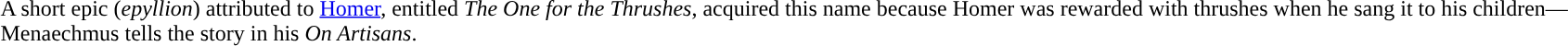<table style="border: 0px;">
<tr>
<th scope="col" width="25px;"></th>
<th scope="col"></th>
<th scope="col" width="25px;"></th>
<th scope="col"></th>
</tr>
<tr border="0">
</tr>
<tr Valign=top>
<td></td>
<td><br></td>
<td></td>
<td><br>A short epic (<em>epyllion</em>) attributed to <a href='#'>Homer</a>, entitled <em>The One for the Thrushes</em>, acquired this name because Homer was rewarded with thrushes when he sang it to his children—Menaechmus tells the story in his <em>On Artisans</em>.</td>
</tr>
</table>
